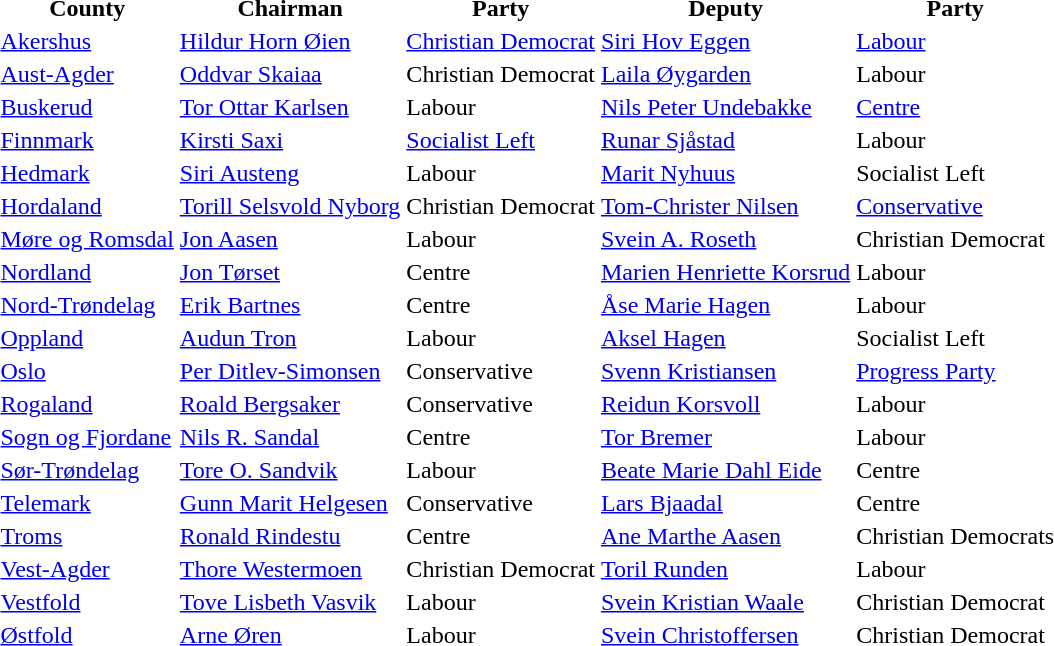<table class=Wikitable>
<tr>
<th>County</th>
<th>Chairman</th>
<th>Party</th>
<th>Deputy</th>
<th>Party</th>
</tr>
<tr>
<td><a href='#'>Akershus</a></td>
<td><a href='#'>Hildur Horn Øien</a></td>
<td><a href='#'>Christian Democrat</a></td>
<td><a href='#'>Siri Hov Eggen</a></td>
<td><a href='#'>Labour</a></td>
</tr>
<tr>
<td><a href='#'>Aust-Agder</a></td>
<td><a href='#'>Oddvar Skaiaa</a></td>
<td>Christian Democrat</td>
<td><a href='#'>Laila Øygarden</a></td>
<td>Labour</td>
</tr>
<tr>
<td><a href='#'>Buskerud</a></td>
<td><a href='#'>Tor Ottar Karlsen</a></td>
<td>Labour</td>
<td><a href='#'>Nils Peter Undebakke</a></td>
<td><a href='#'>Centre</a></td>
</tr>
<tr>
<td><a href='#'>Finnmark</a></td>
<td><a href='#'>Kirsti Saxi</a></td>
<td><a href='#'>Socialist Left</a></td>
<td><a href='#'>Runar Sjåstad</a></td>
<td>Labour</td>
</tr>
<tr>
<td><a href='#'>Hedmark</a></td>
<td><a href='#'>Siri Austeng</a></td>
<td>Labour</td>
<td><a href='#'>Marit Nyhuus</a></td>
<td>Socialist Left</td>
</tr>
<tr>
<td><a href='#'>Hordaland</a></td>
<td><a href='#'>Torill Selsvold Nyborg</a></td>
<td>Christian Democrat</td>
<td><a href='#'>Tom-Christer Nilsen</a></td>
<td><a href='#'>Conservative</a></td>
</tr>
<tr>
<td><a href='#'>Møre og Romsdal</a></td>
<td><a href='#'>Jon Aasen</a></td>
<td>Labour</td>
<td><a href='#'>Svein A. Roseth</a></td>
<td>Christian Democrat</td>
</tr>
<tr>
<td><a href='#'>Nordland</a></td>
<td><a href='#'>Jon Tørset</a></td>
<td>Centre</td>
<td><a href='#'>Marien Henriette Korsrud</a></td>
<td>Labour</td>
</tr>
<tr>
<td><a href='#'>Nord-Trøndelag</a></td>
<td><a href='#'>Erik Bartnes</a></td>
<td>Centre</td>
<td><a href='#'>Åse Marie Hagen</a></td>
<td>Labour</td>
</tr>
<tr>
<td><a href='#'>Oppland</a></td>
<td><a href='#'>Audun Tron</a></td>
<td>Labour</td>
<td><a href='#'>Aksel Hagen</a></td>
<td>Socialist Left</td>
</tr>
<tr>
<td><a href='#'>Oslo</a></td>
<td><a href='#'>Per Ditlev-Simonsen</a></td>
<td>Conservative</td>
<td><a href='#'>Svenn Kristiansen</a></td>
<td><a href='#'>Progress Party</a></td>
</tr>
<tr>
<td><a href='#'>Rogaland</a></td>
<td><a href='#'>Roald Bergsaker</a></td>
<td>Conservative</td>
<td><a href='#'>Reidun Korsvoll</a></td>
<td>Labour</td>
</tr>
<tr>
<td><a href='#'>Sogn og Fjordane</a></td>
<td><a href='#'>Nils R. Sandal</a></td>
<td>Centre</td>
<td><a href='#'>Tor Bremer</a></td>
<td>Labour</td>
</tr>
<tr>
<td><a href='#'>Sør-Trøndelag</a></td>
<td><a href='#'>Tore O. Sandvik</a></td>
<td>Labour</td>
<td><a href='#'>Beate Marie Dahl Eide</a></td>
<td>Centre</td>
</tr>
<tr>
<td><a href='#'>Telemark</a></td>
<td><a href='#'>Gunn Marit Helgesen</a></td>
<td>Conservative</td>
<td><a href='#'>Lars Bjaadal</a></td>
<td>Centre</td>
</tr>
<tr>
<td><a href='#'>Troms</a></td>
<td><a href='#'>Ronald Rindestu</a></td>
<td>Centre</td>
<td><a href='#'>Ane Marthe Aasen</a></td>
<td>Christian Democrats</td>
</tr>
<tr>
<td><a href='#'>Vest-Agder</a></td>
<td><a href='#'>Thore Westermoen</a></td>
<td>Christian Democrat</td>
<td><a href='#'>Toril Runden</a></td>
<td>Labour</td>
</tr>
<tr>
<td><a href='#'>Vestfold</a></td>
<td><a href='#'>Tove Lisbeth Vasvik</a></td>
<td>Labour</td>
<td><a href='#'>Svein Kristian Waale</a></td>
<td>Christian Democrat</td>
</tr>
<tr>
<td><a href='#'>Østfold</a></td>
<td><a href='#'>Arne Øren</a></td>
<td>Labour</td>
<td><a href='#'>Svein Christoffersen</a></td>
<td>Christian Democrat</td>
</tr>
</table>
